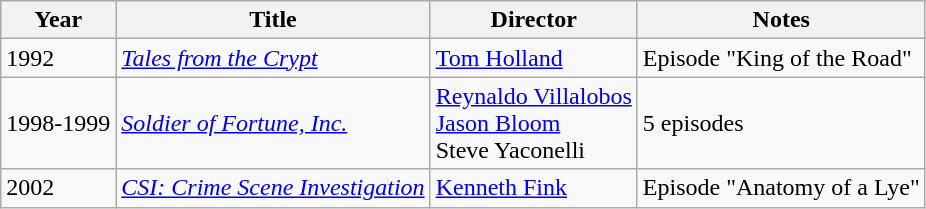<table class="wikitable">
<tr>
<th>Year</th>
<th>Title</th>
<th>Director</th>
<th>Notes</th>
</tr>
<tr>
<td>1992</td>
<td><em><a href='#'>Tales from the Crypt</a></em></td>
<td><a href='#'>Tom Holland</a></td>
<td>Episode "King of the Road"</td>
</tr>
<tr>
<td>1998-1999</td>
<td><em><a href='#'>Soldier of Fortune, Inc.</a></em></td>
<td><a href='#'>Reynaldo Villalobos</a><br><a href='#'>Jason Bloom</a><br>Steve Yaconelli</td>
<td>5 episodes</td>
</tr>
<tr>
<td>2002</td>
<td><em><a href='#'>CSI: Crime Scene Investigation</a></em></td>
<td><a href='#'>Kenneth Fink</a></td>
<td>Episode "Anatomy of a Lye"</td>
</tr>
</table>
